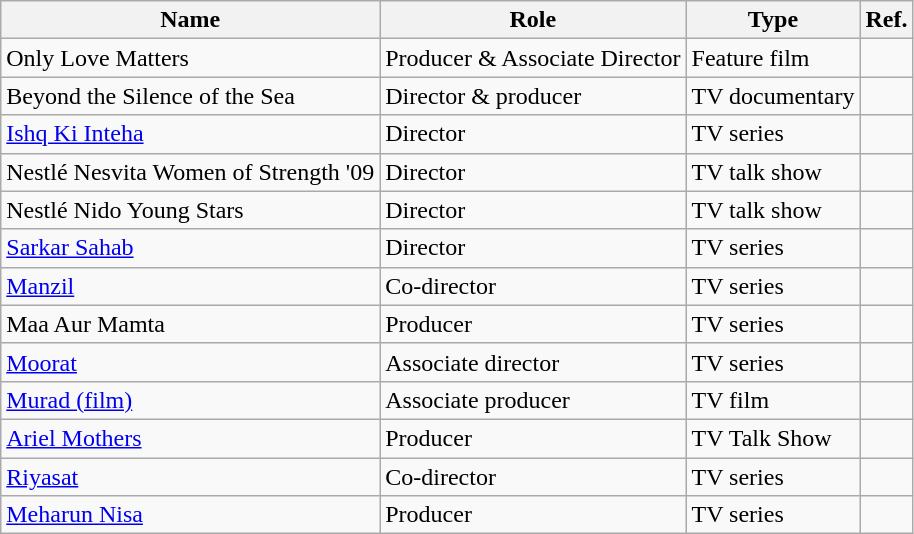<table class="wikitable">
<tr>
<th>Name</th>
<th>Role</th>
<th>Type</th>
<th>Ref.</th>
</tr>
<tr>
<td>Only Love Matters</td>
<td>Producer & Associate Director</td>
<td>Feature film</td>
<td></td>
</tr>
<tr>
<td>Beyond the Silence of the Sea</td>
<td>Director & producer</td>
<td>TV documentary</td>
<td></td>
</tr>
<tr>
<td><a href='#'>Ishq Ki Inteha</a></td>
<td>Director</td>
<td>TV series</td>
<td></td>
</tr>
<tr>
<td>Nestlé Nesvita Women of Strength '09</td>
<td>Director</td>
<td>TV talk show</td>
<td></td>
</tr>
<tr>
<td>Nestlé Nido Young Stars</td>
<td>Director</td>
<td>TV talk show</td>
<td></td>
</tr>
<tr>
<td><a href='#'>Sarkar Sahab</a></td>
<td>Director</td>
<td>TV series</td>
<td></td>
</tr>
<tr>
<td><a href='#'>Manzil</a></td>
<td>Co-director</td>
<td>TV series</td>
<td></td>
</tr>
<tr>
<td>Maa Aur Mamta</td>
<td>Producer</td>
<td>TV series</td>
<td></td>
</tr>
<tr>
<td><a href='#'>Moorat</a></td>
<td>Associate director</td>
<td>TV series</td>
<td></td>
</tr>
<tr>
<td><a href='#'>Murad (film)</a></td>
<td>Associate producer</td>
<td>TV film</td>
<td></td>
</tr>
<tr>
<td><a href='#'>Ariel Mothers</a></td>
<td>Producer</td>
<td>TV Talk Show</td>
<td></td>
</tr>
<tr>
<td><a href='#'>Riyasat</a></td>
<td>Co-director</td>
<td>TV series</td>
<td></td>
</tr>
<tr>
<td><a href='#'>Meharun Nisa</a></td>
<td>Producer</td>
<td>TV series</td>
<td></td>
</tr>
</table>
